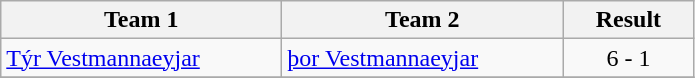<table class="wikitable">
<tr>
<th width="180">Team 1</th>
<th width="180">Team 2</th>
<th width="80">Result</th>
</tr>
<tr>
<td><a href='#'>Týr Vestmannaeyjar</a></td>
<td><a href='#'>þor Vestmannaeyjar</a></td>
<td align="center">6 - 1</td>
</tr>
<tr style="background:#EFEFEF">
</tr>
</table>
